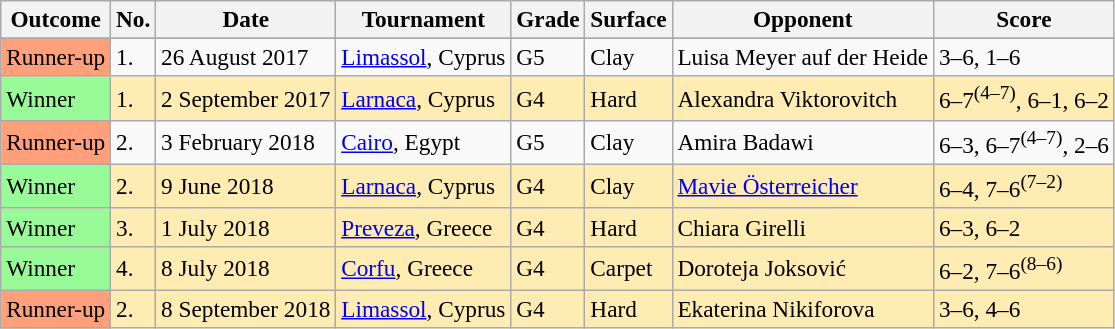<table class="sortable wikitable" style=font-size:97%>
<tr>
<th>Outcome</th>
<th>No.</th>
<th>Date</th>
<th>Tournament</th>
<th>Grade</th>
<th>Surface</th>
<th>Opponent</th>
<th>Score</th>
</tr>
<tr>
</tr>
<tr>
<td style="background:#ffa07a;">Runner-up</td>
<td>1.</td>
<td>26 August 2017</td>
<td><a href='#'>Limassol</a>, Cyprus</td>
<td>G5</td>
<td>Clay</td>
<td> Luisa Meyer auf der Heide</td>
<td>3–6, 1–6</td>
</tr>
<tr bgcolor=#ffecb2>
<td bgcolor="98FB98">Winner</td>
<td>1.</td>
<td>2 September 2017</td>
<td><a href='#'>Larnaca</a>, Cyprus</td>
<td>G4</td>
<td>Hard</td>
<td> Alexandra Viktorovitch</td>
<td>6–7<sup>(4–7)</sup>, 6–1, 6–2</td>
</tr>
<tr>
<td style="background:#ffa07a;">Runner-up</td>
<td>2.</td>
<td>3 February 2018</td>
<td><a href='#'>Cairo</a>, Egypt</td>
<td>G5</td>
<td>Clay</td>
<td> Amira Badawi</td>
<td>6–3, 6–7<sup>(4–7)</sup>, 2–6</td>
</tr>
<tr bgcolor=#ffecb2>
<td bgcolor="98FB98">Winner</td>
<td>2.</td>
<td>9 June 2018</td>
<td><a href='#'>Larnaca</a>, Cyprus</td>
<td>G4</td>
<td>Clay</td>
<td> <a href='#'>Mavie Österreicher</a></td>
<td>6–4, 7–6<sup>(7–2)</sup></td>
</tr>
<tr bgcolor=#ffecb2>
<td bgcolor="98FB98">Winner</td>
<td>3.</td>
<td>1 July 2018</td>
<td><a href='#'>Preveza</a>, Greece</td>
<td>G4</td>
<td>Hard</td>
<td> Chiara Girelli</td>
<td>6–3, 6–2</td>
</tr>
<tr bgcolor=#ffecb2>
<td bgcolor="98FB98">Winner</td>
<td>4.</td>
<td>8 July 2018</td>
<td><a href='#'>Corfu</a>, Greece</td>
<td>G4</td>
<td>Carpet</td>
<td> Doroteja Joksović</td>
<td>6–2, 7–6<sup>(8–6)</sup></td>
</tr>
<tr bgcolor=#ffecb2>
<td style="background:#ffa07a;">Runner-up</td>
<td>2.</td>
<td>8 September 2018</td>
<td><a href='#'>Limassol</a>, Cyprus</td>
<td>G4</td>
<td>Hard</td>
<td> Ekaterina Nikiforova</td>
<td>3–6, 4–6</td>
</tr>
</table>
